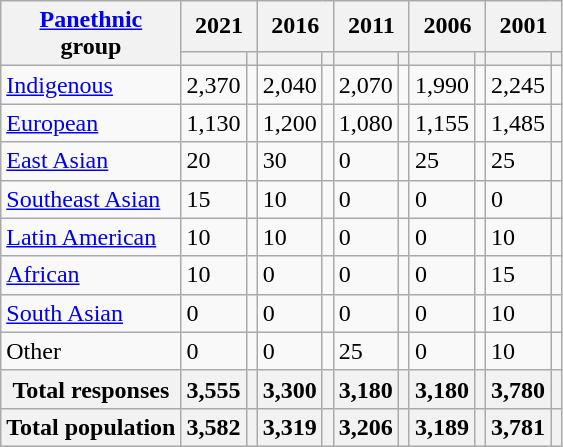<table class="wikitable collapsible sortable">
<tr>
<th rowspan="2"><a href='#'>Panethnic</a><br>group</th>
<th colspan="2">2021</th>
<th colspan="2">2016</th>
<th colspan="2">2011</th>
<th colspan="2">2006</th>
<th colspan="2">2001</th>
</tr>
<tr>
<th><a href='#'></a></th>
<th></th>
<th></th>
<th></th>
<th></th>
<th></th>
<th></th>
<th></th>
<th></th>
<th></th>
</tr>
<tr>
<td><a href='#'>Indigenous</a></td>
<td>2,370</td>
<td></td>
<td>2,040</td>
<td></td>
<td>2,070</td>
<td></td>
<td>1,990</td>
<td></td>
<td>2,245</td>
<td></td>
</tr>
<tr>
<td><a href='#'>European</a></td>
<td>1,130</td>
<td></td>
<td>1,200</td>
<td></td>
<td>1,080</td>
<td></td>
<td>1,155</td>
<td></td>
<td>1,485</td>
<td></td>
</tr>
<tr>
<td><a href='#'>East Asian</a></td>
<td>20</td>
<td></td>
<td>30</td>
<td></td>
<td>0</td>
<td></td>
<td>25</td>
<td></td>
<td>25</td>
<td></td>
</tr>
<tr>
<td><a href='#'>Southeast Asian</a></td>
<td>15</td>
<td></td>
<td>10</td>
<td></td>
<td>0</td>
<td></td>
<td>0</td>
<td></td>
<td>0</td>
<td></td>
</tr>
<tr>
<td><a href='#'>Latin American</a></td>
<td>10</td>
<td></td>
<td>10</td>
<td></td>
<td>0</td>
<td></td>
<td>0</td>
<td></td>
<td>10</td>
<td></td>
</tr>
<tr>
<td><a href='#'>African</a></td>
<td>10</td>
<td></td>
<td>0</td>
<td></td>
<td>0</td>
<td></td>
<td>0</td>
<td></td>
<td>15</td>
<td></td>
</tr>
<tr>
<td><a href='#'>South Asian</a></td>
<td>0</td>
<td></td>
<td>0</td>
<td></td>
<td>0</td>
<td></td>
<td>0</td>
<td></td>
<td>10</td>
<td></td>
</tr>
<tr>
<td>Other</td>
<td>0</td>
<td></td>
<td>0</td>
<td></td>
<td>25</td>
<td></td>
<td>0</td>
<td></td>
<td>10</td>
<td></td>
</tr>
<tr>
<th>Total responses</th>
<th>3,555</th>
<th></th>
<th>3,300</th>
<th></th>
<th>3,180</th>
<th></th>
<th>3,180</th>
<th></th>
<th>3,780</th>
<th></th>
</tr>
<tr>
<th>Total population</th>
<th>3,582</th>
<th></th>
<th>3,319</th>
<th></th>
<th>3,206</th>
<th></th>
<th>3,189</th>
<th></th>
<th>3,781</th>
<th></th>
</tr>
</table>
